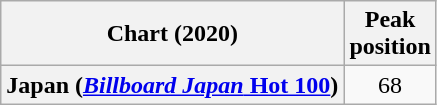<table class="wikitable sortable plainrowheaders" style="text-align:center">
<tr>
<th scope="col">Chart (2020)</th>
<th scope="col">Peak<br>position</th>
</tr>
<tr>
<th scope="row">Japan (<a href='#'><em>Billboard Japan</em> Hot 100</a>)</th>
<td>68</td>
</tr>
</table>
